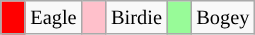<table class="wikitable" span=50 style="font-size:85%;">
<tr>
<td style="background: Red;" width=10></td>
<td>Eagle</td>
<td style="background: Pink;" width=10></td>
<td>Birdie</td>
<td style="background: PaleGreen;" width=10></td>
<td>Bogey</td>
</tr>
</table>
